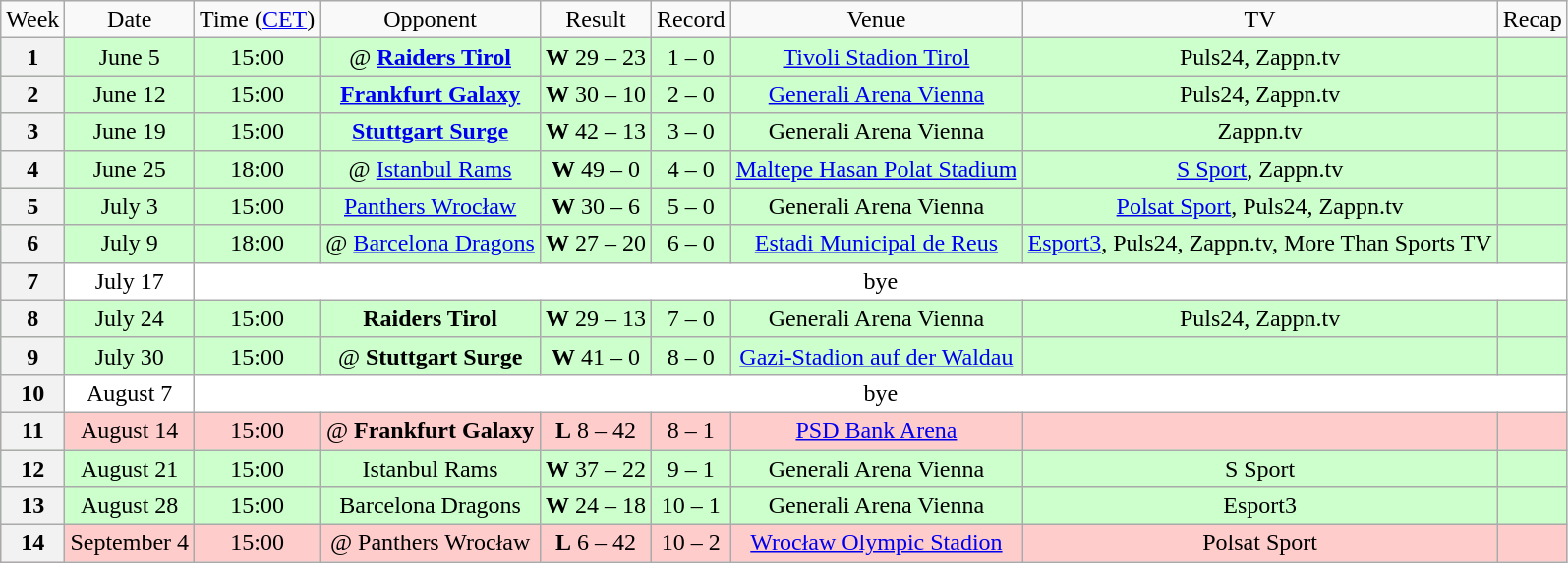<table class="wikitable" style="text-align:center">
<tr>
<td>Week</td>
<td>Date</td>
<td>Time (<a href='#'>CET</a>)</td>
<td>Opponent</td>
<td>Result</td>
<td>Record</td>
<td>Venue</td>
<td>TV</td>
<td>Recap</td>
</tr>
<tr style="background:#cfc">
<th>1</th>
<td>June 5</td>
<td>15:00</td>
<td>@ <strong><a href='#'>Raiders Tirol</a></strong></td>
<td><strong>W</strong> 29 – 23</td>
<td>1 – 0</td>
<td><a href='#'>Tivoli Stadion Tirol</a></td>
<td>Puls24, Zappn.tv</td>
<td></td>
</tr>
<tr style="background:#cfc">
<th>2</th>
<td>June 12</td>
<td>15:00</td>
<td><strong><a href='#'>Frankfurt Galaxy</a></strong></td>
<td><strong>W</strong> 30 – 10</td>
<td>2 – 0</td>
<td><a href='#'>Generali Arena Vienna</a></td>
<td>Puls24, Zappn.tv</td>
<td></td>
</tr>
<tr style="background:#cfc">
<th>3</th>
<td>June 19</td>
<td>15:00</td>
<td><strong><a href='#'>Stuttgart Surge</a></strong></td>
<td><strong>W</strong> 42 – 13</td>
<td>3 – 0</td>
<td>Generali Arena Vienna</td>
<td>Zappn.tv</td>
<td></td>
</tr>
<tr style="background:#cfc">
<th>4</th>
<td>June 25</td>
<td>18:00</td>
<td>@ <a href='#'>Istanbul Rams</a></td>
<td><strong>W</strong> 49 – 0</td>
<td>4 – 0</td>
<td><a href='#'>Maltepe Hasan Polat Stadium</a></td>
<td><a href='#'>S Sport</a>, Zappn.tv</td>
<td></td>
</tr>
<tr style="background:#cfc">
<th>5</th>
<td>July 3</td>
<td>15:00</td>
<td><a href='#'>Panthers Wrocław</a></td>
<td><strong>W</strong> 30 – 6</td>
<td>5 – 0</td>
<td>Generali Arena Vienna</td>
<td><a href='#'>Polsat Sport</a>, Puls24, Zappn.tv</td>
<td></td>
</tr>
<tr style="background:#cfc">
<th>6</th>
<td>July 9</td>
<td>18:00</td>
<td>@ <a href='#'>Barcelona Dragons</a></td>
<td><strong>W</strong> 27 – 20</td>
<td>6 – 0</td>
<td><a href='#'>Estadi Municipal de Reus</a></td>
<td><a href='#'>Esport3</a>, Puls24, Zappn.tv, More Than Sports TV</td>
<td></td>
</tr>
<tr style="background:#fff">
<th>7</th>
<td>July 17</td>
<td colspan="7">bye</td>
</tr>
<tr style="background:#cfc">
<th>8</th>
<td>July 24</td>
<td>15:00</td>
<td><strong>Raiders Tirol</strong></td>
<td><strong>W</strong> 29 – 13</td>
<td>7 – 0</td>
<td>Generali Arena Vienna</td>
<td>Puls24, Zappn.tv</td>
<td></td>
</tr>
<tr style="background:#cfc">
<th>9</th>
<td>July 30</td>
<td>15:00</td>
<td>@ <strong>Stuttgart Surge</strong></td>
<td><strong>W</strong> 41 – 0</td>
<td>8 – 0</td>
<td><a href='#'>Gazi-Stadion auf der Waldau</a></td>
<td></td>
<td></td>
</tr>
<tr style="background:#fff">
<th>10</th>
<td>August 7</td>
<td colspan="7">bye</td>
</tr>
<tr style="background:#fcc">
<th>11</th>
<td>August 14</td>
<td>15:00</td>
<td>@ <strong>Frankfurt Galaxy</strong></td>
<td><strong>L</strong> 8 – 42</td>
<td>8 – 1</td>
<td><a href='#'>PSD Bank Arena</a></td>
<td></td>
<td></td>
</tr>
<tr style="background:#cfc">
<th>12</th>
<td>August 21</td>
<td>15:00</td>
<td>Istanbul Rams</td>
<td><strong>W</strong> 37 – 22</td>
<td>9 – 1</td>
<td>Generali Arena Vienna</td>
<td>S Sport</td>
<td></td>
</tr>
<tr style="background:#cfc">
<th>13</th>
<td>August 28</td>
<td>15:00</td>
<td>Barcelona Dragons</td>
<td><strong>W</strong> 24 – 18</td>
<td>10 – 1</td>
<td>Generali Arena Vienna</td>
<td>Esport3</td>
<td></td>
</tr>
<tr style="background:#fcc">
<th>14</th>
<td>September 4</td>
<td>15:00</td>
<td>@ Panthers Wrocław</td>
<td><strong>L</strong> 6 – 42</td>
<td>10 – 2</td>
<td><a href='#'>Wrocław Olympic Stadion</a></td>
<td>Polsat Sport</td>
<td></td>
</tr>
</table>
